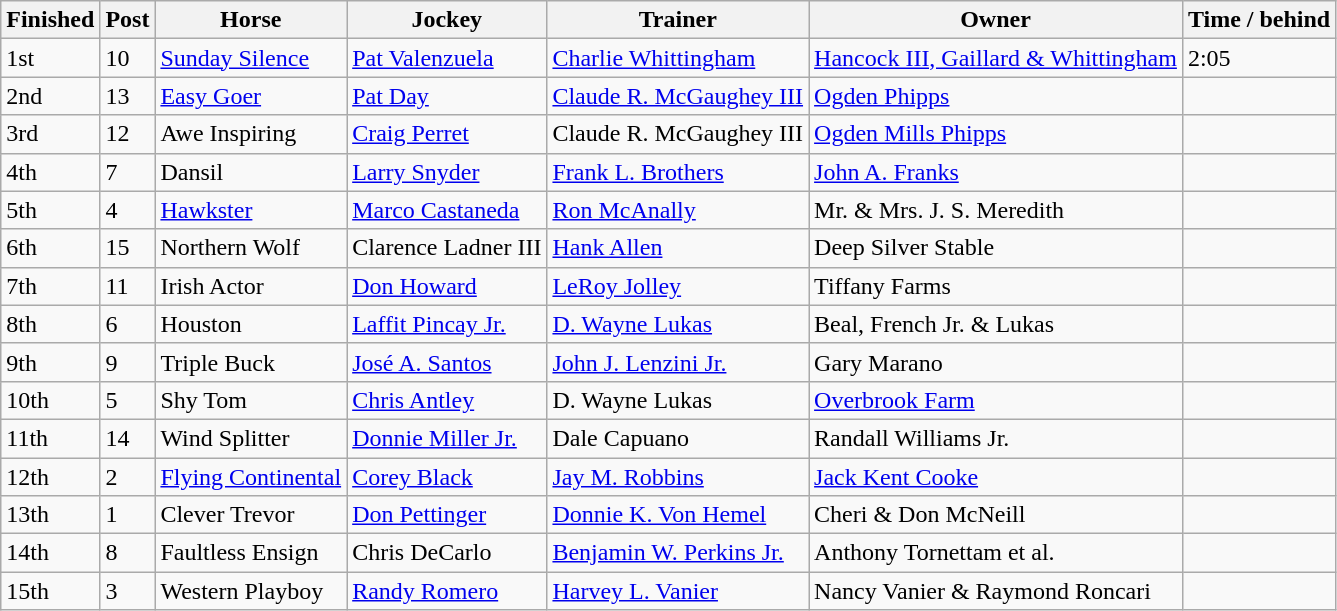<table class="wikitable" border="1">
<tr>
<th>Finished</th>
<th>Post</th>
<th>Horse</th>
<th>Jockey</th>
<th>Trainer</th>
<th>Owner</th>
<th>Time / behind</th>
</tr>
<tr>
<td>1st</td>
<td>10</td>
<td><a href='#'>Sunday Silence</a></td>
<td><a href='#'>Pat Valenzuela</a></td>
<td><a href='#'>Charlie Whittingham</a></td>
<td><a href='#'>Hancock III, Gaillard & Whittingham</a></td>
<td>2:05</td>
</tr>
<tr>
<td>2nd</td>
<td>13</td>
<td><a href='#'>Easy Goer</a></td>
<td><a href='#'>Pat Day</a></td>
<td><a href='#'>Claude R. McGaughey III</a></td>
<td><a href='#'>Ogden Phipps</a></td>
<td></td>
</tr>
<tr>
<td>3rd</td>
<td>12</td>
<td>Awe Inspiring</td>
<td><a href='#'>Craig Perret</a></td>
<td>Claude R. McGaughey III</td>
<td><a href='#'>Ogden Mills Phipps</a></td>
<td></td>
</tr>
<tr>
<td>4th</td>
<td>7</td>
<td>Dansil</td>
<td><a href='#'>Larry Snyder</a></td>
<td><a href='#'>Frank L. Brothers</a></td>
<td><a href='#'>John A. Franks</a></td>
<td></td>
</tr>
<tr>
<td>5th</td>
<td>4</td>
<td><a href='#'>Hawkster</a></td>
<td><a href='#'>Marco Castaneda</a></td>
<td><a href='#'>Ron McAnally</a></td>
<td>Mr. & Mrs. J. S. Meredith</td>
<td></td>
</tr>
<tr>
<td>6th</td>
<td>15</td>
<td>Northern Wolf</td>
<td>Clarence Ladner III</td>
<td><a href='#'>Hank Allen</a></td>
<td>Deep Silver Stable</td>
<td></td>
</tr>
<tr>
<td>7th</td>
<td>11</td>
<td>Irish Actor</td>
<td><a href='#'>Don Howard</a></td>
<td><a href='#'>LeRoy Jolley</a></td>
<td>Tiffany Farms</td>
<td></td>
</tr>
<tr>
<td>8th</td>
<td>6</td>
<td>Houston</td>
<td><a href='#'>Laffit Pincay Jr.</a></td>
<td><a href='#'>D. Wayne Lukas</a></td>
<td>Beal, French Jr. & Lukas</td>
<td></td>
</tr>
<tr>
<td>9th</td>
<td>9</td>
<td>Triple Buck</td>
<td><a href='#'>José A. Santos</a></td>
<td><a href='#'>John J. Lenzini Jr.</a></td>
<td>Gary Marano</td>
<td></td>
</tr>
<tr>
<td>10th</td>
<td>5</td>
<td>Shy Tom</td>
<td><a href='#'>Chris Antley</a></td>
<td>D. Wayne Lukas</td>
<td><a href='#'>Overbrook Farm</a></td>
<td></td>
</tr>
<tr>
<td>11th</td>
<td>14</td>
<td>Wind Splitter</td>
<td><a href='#'>Donnie Miller Jr.</a></td>
<td>Dale Capuano</td>
<td>Randall Williams Jr.</td>
<td></td>
</tr>
<tr>
<td>12th</td>
<td>2</td>
<td><a href='#'>Flying Continental</a></td>
<td><a href='#'>Corey Black</a></td>
<td><a href='#'>Jay M. Robbins</a></td>
<td><a href='#'>Jack Kent Cooke</a></td>
<td></td>
</tr>
<tr>
<td>13th</td>
<td>1</td>
<td>Clever Trevor</td>
<td><a href='#'>Don Pettinger</a></td>
<td><a href='#'>Donnie K. Von Hemel</a></td>
<td>Cheri & Don McNeill</td>
<td></td>
</tr>
<tr>
<td>14th</td>
<td>8</td>
<td>Faultless Ensign</td>
<td>Chris DeCarlo</td>
<td><a href='#'>Benjamin W. Perkins Jr.</a></td>
<td>Anthony Tornettam et al.</td>
<td></td>
</tr>
<tr>
<td>15th</td>
<td>3</td>
<td>Western Playboy</td>
<td><a href='#'>Randy Romero</a></td>
<td><a href='#'>Harvey L. Vanier</a></td>
<td>Nancy Vanier & Raymond Roncari</td>
<td></td>
</tr>
</table>
